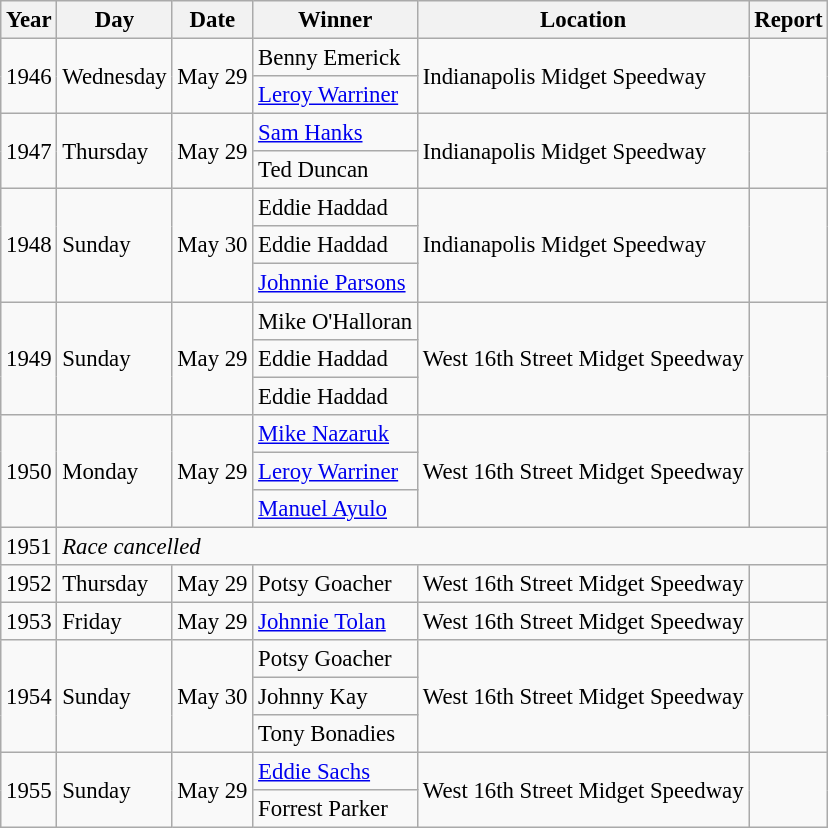<table class="wikitable" style="font-size: 95%;">
<tr>
<th>Year</th>
<th>Day</th>
<th>Date</th>
<th>Winner</th>
<th>Location</th>
<th>Report</th>
</tr>
<tr>
<td rowspan=2>1946</td>
<td rowspan=2>Wednesday</td>
<td rowspan=2>May 29</td>
<td>Benny Emerick</td>
<td rowspan=2>Indianapolis Midget Speedway</td>
<td rowspan=2 align=center></td>
</tr>
<tr>
<td><a href='#'>Leroy Warriner</a></td>
</tr>
<tr>
<td rowspan=2>1947</td>
<td rowspan=2>Thursday</td>
<td rowspan=2>May 29</td>
<td><a href='#'>Sam Hanks</a></td>
<td rowspan=2>Indianapolis Midget Speedway</td>
<td rowspan=2 align=center></td>
</tr>
<tr>
<td>Ted Duncan</td>
</tr>
<tr>
<td rowspan=3>1948</td>
<td rowspan=3>Sunday</td>
<td rowspan=3>May 30</td>
<td>Eddie Haddad</td>
<td rowspan=3>Indianapolis Midget Speedway</td>
<td rowspan=3 align=center></td>
</tr>
<tr>
<td>Eddie Haddad</td>
</tr>
<tr>
<td><a href='#'>Johnnie Parsons</a></td>
</tr>
<tr>
<td rowspan=3>1949</td>
<td rowspan=3>Sunday</td>
<td rowspan=3>May 29</td>
<td>Mike O'Halloran</td>
<td rowspan=3>West 16th Street Midget Speedway</td>
<td rowspan=3 align=center></td>
</tr>
<tr>
<td>Eddie Haddad</td>
</tr>
<tr>
<td>Eddie Haddad</td>
</tr>
<tr>
<td rowspan=3>1950</td>
<td rowspan=3>Monday</td>
<td rowspan=3>May 29</td>
<td><a href='#'>Mike Nazaruk</a></td>
<td rowspan=3>West 16th Street Midget Speedway</td>
<td rowspan=3 align=center></td>
</tr>
<tr>
<td><a href='#'>Leroy Warriner</a></td>
</tr>
<tr>
<td><a href='#'>Manuel Ayulo</a></td>
</tr>
<tr>
<td>1951</td>
<td colspan=5><em>Race cancelled</em></td>
</tr>
<tr>
<td>1952</td>
<td>Thursday</td>
<td>May 29</td>
<td>Potsy Goacher</td>
<td>West 16th Street Midget Speedway</td>
<td align=center></td>
</tr>
<tr>
<td>1953</td>
<td>Friday</td>
<td>May 29</td>
<td><a href='#'>Johnnie Tolan</a></td>
<td>West 16th Street Midget Speedway</td>
<td align=center></td>
</tr>
<tr>
<td rowspan=3>1954</td>
<td rowspan=3>Sunday</td>
<td rowspan=3>May 30</td>
<td>Potsy Goacher</td>
<td rowspan=3>West 16th Street Midget Speedway</td>
<td rowspan=3 align=center></td>
</tr>
<tr>
<td>Johnny Kay</td>
</tr>
<tr>
<td>Tony Bonadies</td>
</tr>
<tr>
<td rowspan=2>1955</td>
<td rowspan=2>Sunday</td>
<td rowspan=2>May 29</td>
<td><a href='#'>Eddie Sachs</a></td>
<td rowspan=2>West 16th Street Midget Speedway</td>
<td rowspan=2></td>
</tr>
<tr>
<td>Forrest Parker</td>
</tr>
</table>
